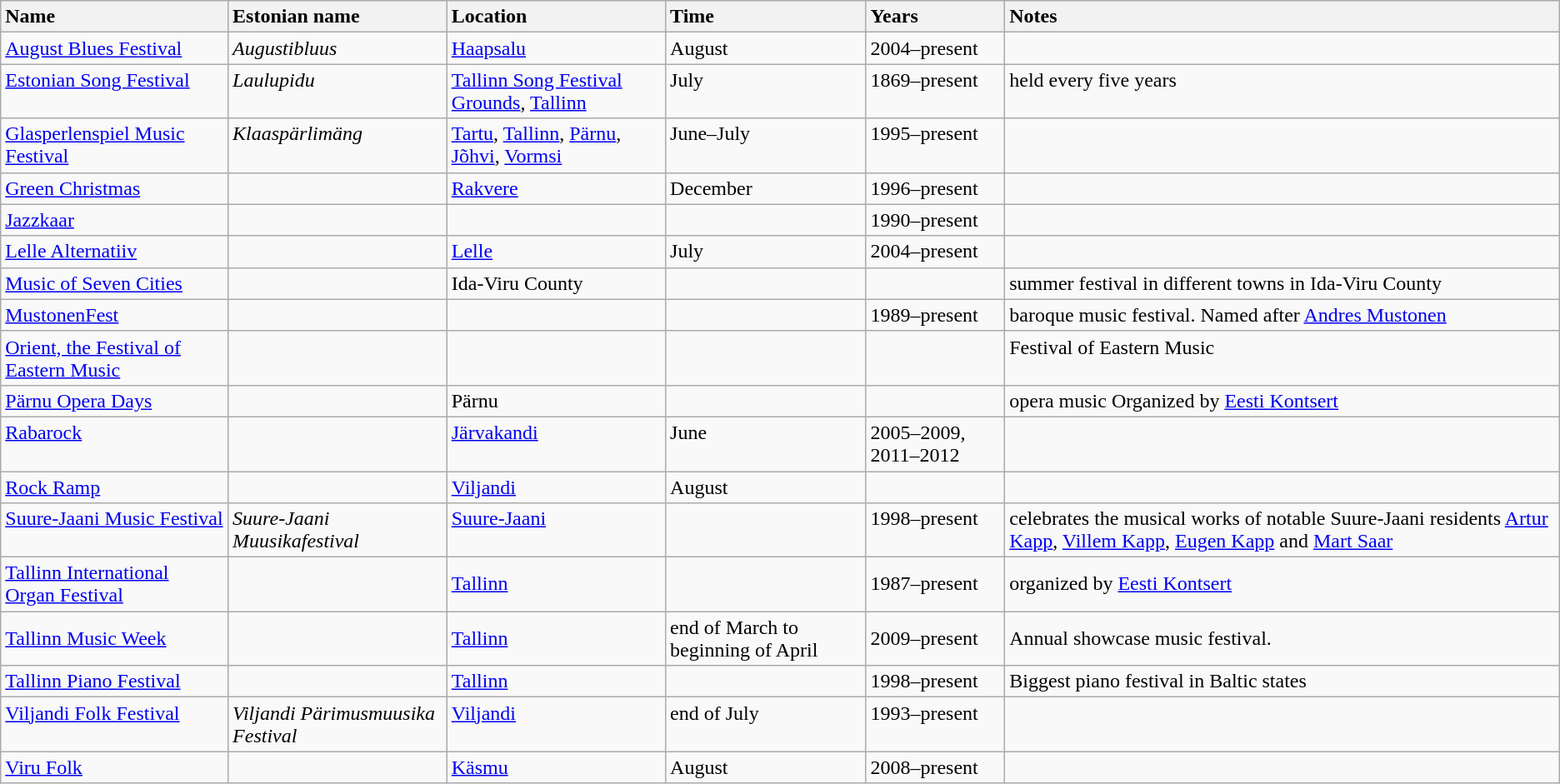<table class="wikitable sortable">
<tr valign=baseline>
<th style="text-align:left; white-space:nowrap;">Name</th>
<th style="text-align:left;">Estonian name</th>
<th style="text-align:left;">Location</th>
<th style="text-align:left;">Time</th>
<th style="text-align:left;">Years</th>
<th style="text-align:left;">Notes</th>
</tr>
<tr valign=top>
<td><a href='#'>August Blues Festival</a></td>
<td><em>Augustibluus</em></td>
<td><a href='#'>Haapsalu</a></td>
<td>August</td>
<td>2004–present</td>
<td></td>
</tr>
<tr valign=top>
<td><a href='#'>Estonian Song Festival</a></td>
<td><em>Laulupidu</em></td>
<td><a href='#'>Tallinn Song Festival Grounds</a>, <a href='#'>Tallinn</a></td>
<td>July</td>
<td>1869–present</td>
<td>held every five years</td>
</tr>
<tr valign=top>
<td><a href='#'>Glasperlenspiel Music Festival</a></td>
<td><em>Klaaspärlimäng</em></td>
<td><a href='#'>Tartu</a>, <a href='#'>Tallinn</a>, <a href='#'>Pärnu</a>, <a href='#'>Jõhvi</a>, <a href='#'>Vormsi</a></td>
<td>June–July</td>
<td>1995–present</td>
<td></td>
</tr>
<tr valign=top>
<td><a href='#'>Green Christmas</a></td>
<td></td>
<td><a href='#'>Rakvere</a></td>
<td>December</td>
<td>1996–present</td>
<td></td>
</tr>
<tr>
<td><a href='#'>Jazzkaar</a></td>
<td></td>
<td></td>
<td></td>
<td>1990–present</td>
<td></td>
</tr>
<tr valign="top">
<td><a href='#'>Lelle Alternatiiv</a></td>
<td></td>
<td><a href='#'>Lelle</a></td>
<td>July</td>
<td>2004–present</td>
<td></td>
</tr>
<tr>
<td><a href='#'>Music of Seven Cities</a></td>
<td></td>
<td>Ida-Viru County</td>
<td></td>
<td></td>
<td>summer festival in different towns in Ida-Viru County</td>
</tr>
<tr>
<td><a href='#'>MustonenFest</a></td>
<td></td>
<td></td>
<td></td>
<td>1989–present</td>
<td>baroque music festival. Named after <a href='#'>Andres Mustonen</a></td>
</tr>
<tr valign=top>
<td><a href='#'>Orient, the Festival of Eastern Music</a></td>
<td></td>
<td></td>
<td></td>
<td></td>
<td>Festival of Eastern Music</td>
</tr>
<tr>
<td><a href='#'>Pärnu Opera Days</a></td>
<td></td>
<td>Pärnu</td>
<td></td>
<td></td>
<td>opera music Organized by <a href='#'>Eesti Kontsert</a></td>
</tr>
<tr valign="top">
<td><a href='#'>Rabarock</a></td>
<td></td>
<td><a href='#'>Järvakandi</a></td>
<td>June</td>
<td>2005–2009, 2011–2012</td>
<td></td>
</tr>
<tr valign="top">
<td><a href='#'>Rock Ramp</a></td>
<td></td>
<td><a href='#'>Viljandi</a></td>
<td>August</td>
<td></td>
<td></td>
</tr>
<tr valign="top">
<td><a href='#'>Suure-Jaani Music Festival</a></td>
<td><em>Suure-Jaani Muusikafestival</em></td>
<td><a href='#'>Suure-Jaani</a></td>
<td></td>
<td>1998–present</td>
<td>celebrates the musical works of notable Suure-Jaani residents <a href='#'>Artur Kapp</a>, <a href='#'>Villem Kapp</a>, <a href='#'>Eugen Kapp</a> and <a href='#'>Mart Saar</a></td>
</tr>
<tr>
<td><a href='#'>Tallinn International Organ Festival</a></td>
<td></td>
<td><a href='#'>Tallinn</a></td>
<td></td>
<td>1987–present</td>
<td>organized by <a href='#'>Eesti Kontsert</a></td>
</tr>
<tr>
<td><a href='#'>Tallinn Music Week</a></td>
<td></td>
<td><a href='#'>Tallinn</a></td>
<td>end of March to beginning of April</td>
<td>2009–present</td>
<td>Annual showcase music festival.</td>
</tr>
<tr>
<td><a href='#'>Tallinn Piano Festival</a></td>
<td></td>
<td><a href='#'>Tallinn</a></td>
<td></td>
<td>1998–present</td>
<td>Biggest piano festival in Baltic states</td>
</tr>
<tr valign=top>
<td><a href='#'>Viljandi Folk Festival</a></td>
<td><em>Viljandi Pärimusmuusika Festival</em></td>
<td><a href='#'>Viljandi</a></td>
<td>end of July</td>
<td>1993–present</td>
<td></td>
</tr>
<tr valign=top>
<td><a href='#'>Viru Folk</a></td>
<td></td>
<td><a href='#'>Käsmu</a></td>
<td>August</td>
<td>2008–present</td>
<td></td>
</tr>
</table>
